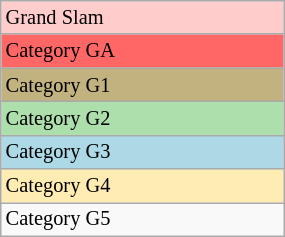<table class="wikitable" style="font-size:85%;" width=15%>
<tr bgcolor=#ffcccc>
<td>Grand Slam</td>
</tr>
<tr bgcolor=#FF6666>
<td>Category GA</td>
</tr>
<tr bgcolor=#C2B280>
<td>Category G1</td>
</tr>
<tr bgcolor="#ADDFAD">
<td>Category G2</td>
</tr>
<tr bgcolor="lightblue">
<td>Category G3</td>
</tr>
<tr bgcolor=#ffecb2>
<td>Category G4</td>
</tr>
<tr>
<td>Category G5</td>
</tr>
</table>
